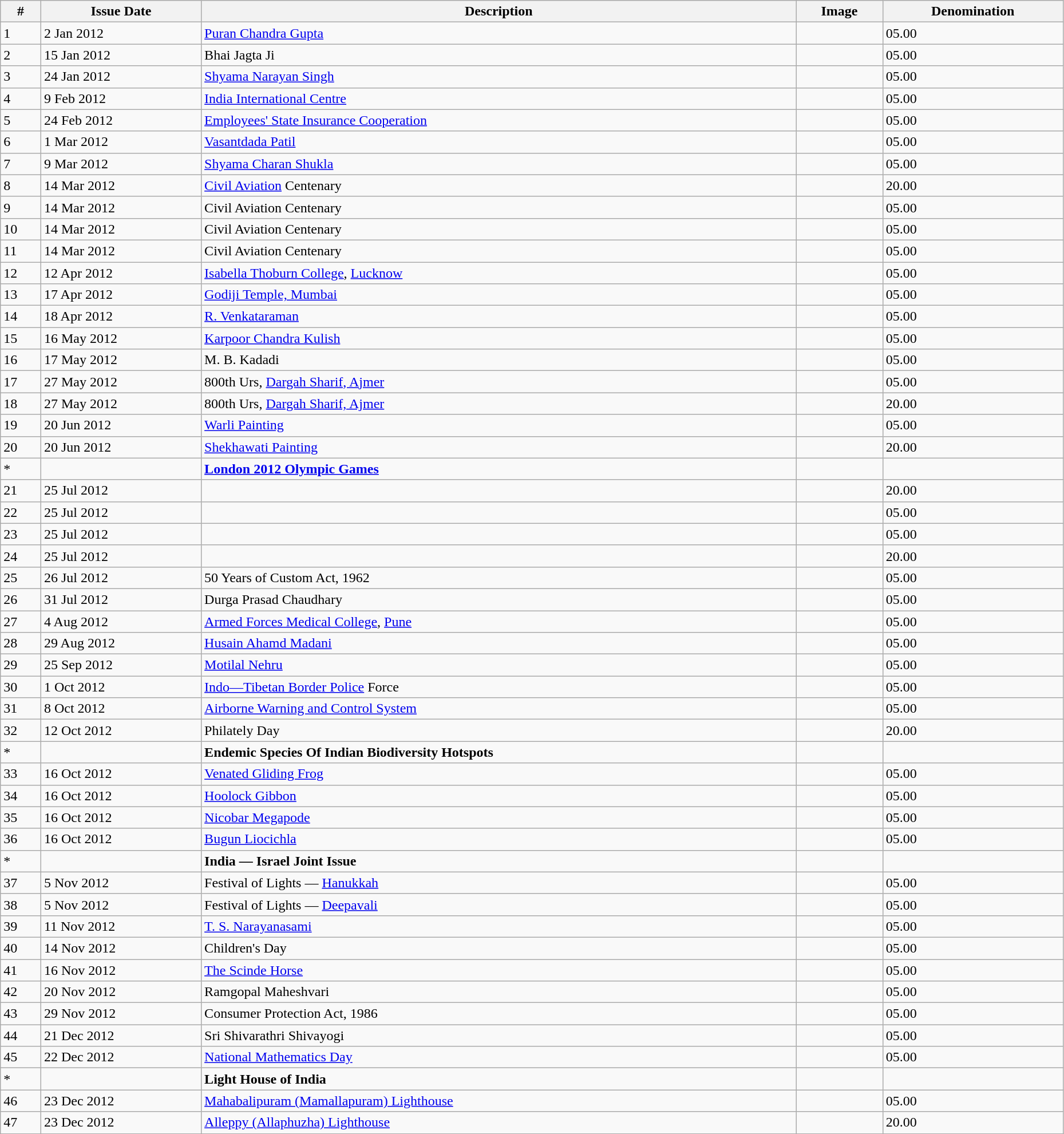<table class = "wikitable"  style = "text-align:justify" width = "98%">
<tr>
<th>#</th>
<th>Issue Date</th>
<th>Description</th>
<th>Image</th>
<th>Denomination</th>
</tr>
<tr>
<td>1</td>
<td>2 Jan 2012</td>
<td><a href='#'>Puran Chandra Gupta</a></td>
<td></td>
<td>05.00</td>
</tr>
<tr>
<td>2</td>
<td>15 Jan 2012</td>
<td>Bhai Jagta Ji</td>
<td></td>
<td>05.00</td>
</tr>
<tr>
<td>3</td>
<td>24 Jan 2012</td>
<td><a href='#'>Shyama Narayan Singh</a></td>
<td></td>
<td>05.00</td>
</tr>
<tr>
<td>4</td>
<td>9 Feb 2012</td>
<td><a href='#'>India International Centre</a></td>
<td></td>
<td>05.00</td>
</tr>
<tr>
<td>5</td>
<td>24 Feb 2012</td>
<td><a href='#'>Employees' State Insurance Cooperation</a></td>
<td></td>
<td>05.00</td>
</tr>
<tr>
<td>6</td>
<td>1 Mar 2012</td>
<td><a href='#'>Vasantdada Patil</a></td>
<td></td>
<td>05.00</td>
</tr>
<tr>
<td>7</td>
<td>9 Mar 2012</td>
<td><a href='#'>Shyama Charan Shukla</a></td>
<td></td>
<td>05.00</td>
</tr>
<tr>
<td>8</td>
<td>14 Mar 2012</td>
<td><a href='#'>Civil Aviation</a> Centenary</td>
<td></td>
<td>20.00</td>
</tr>
<tr>
<td>9</td>
<td>14 Mar 2012</td>
<td>Civil Aviation Centenary</td>
<td></td>
<td>05.00</td>
</tr>
<tr>
<td>10</td>
<td>14 Mar 2012</td>
<td>Civil Aviation Centenary</td>
<td></td>
<td>05.00</td>
</tr>
<tr>
<td>11</td>
<td>14 Mar 2012</td>
<td>Civil Aviation Centenary</td>
<td></td>
<td>05.00</td>
</tr>
<tr>
<td>12</td>
<td>12 Apr 2012</td>
<td><a href='#'>Isabella Thoburn College</a>, <a href='#'>Lucknow</a></td>
<td></td>
<td>05.00</td>
</tr>
<tr>
<td>13</td>
<td>17 Apr 2012</td>
<td><a href='#'>Godiji Temple, Mumbai</a></td>
<td></td>
<td>05.00</td>
</tr>
<tr>
<td>14</td>
<td>18 Apr 2012</td>
<td><a href='#'>R. Venkataraman</a></td>
<td></td>
<td>05.00</td>
</tr>
<tr>
<td>15</td>
<td>16 May 2012</td>
<td><a href='#'>Karpoor Chandra Kulish</a></td>
<td></td>
<td>05.00</td>
</tr>
<tr>
<td>16</td>
<td>17 May 2012</td>
<td>M. B. Kadadi</td>
<td></td>
<td>05.00</td>
</tr>
<tr>
<td>17</td>
<td>27 May 2012</td>
<td>800th Urs, <a href='#'>Dargah Sharif, Ajmer</a></td>
<td></td>
<td>05.00</td>
</tr>
<tr>
<td>18</td>
<td>27 May 2012</td>
<td>800th Urs, <a href='#'>Dargah Sharif, Ajmer</a></td>
<td></td>
<td>20.00</td>
</tr>
<tr>
<td>19</td>
<td>20 Jun 2012</td>
<td><a href='#'>Warli Painting</a></td>
<td></td>
<td>05.00</td>
</tr>
<tr>
<td>20</td>
<td>20 Jun 2012</td>
<td><a href='#'>Shekhawati Painting</a></td>
<td></td>
<td>20.00</td>
</tr>
<tr>
<td>*</td>
<td></td>
<td><strong><a href='#'>London 2012 Olympic Games</a></strong></td>
<td></td>
<td></td>
</tr>
<tr>
<td>21</td>
<td>25 Jul 2012</td>
<td></td>
<td></td>
<td>20.00</td>
</tr>
<tr>
<td>22</td>
<td>25 Jul 2012</td>
<td></td>
<td></td>
<td>05.00</td>
</tr>
<tr>
<td>23</td>
<td>25 Jul 2012</td>
<td></td>
<td></td>
<td>05.00</td>
</tr>
<tr>
<td>24</td>
<td>25 Jul 2012</td>
<td></td>
<td></td>
<td>20.00</td>
</tr>
<tr>
<td>25</td>
<td>26 Jul 2012</td>
<td>50 Years of Custom Act, 1962</td>
<td></td>
<td>05.00</td>
</tr>
<tr>
<td>26</td>
<td>31 Jul 2012</td>
<td>Durga Prasad Chaudhary</td>
<td></td>
<td>05.00</td>
</tr>
<tr>
<td>27</td>
<td>4 Aug 2012</td>
<td><a href='#'>Armed Forces Medical College</a>, <a href='#'>Pune</a></td>
<td></td>
<td>05.00</td>
</tr>
<tr>
<td>28</td>
<td>29 Aug 2012</td>
<td><a href='#'>Husain Ahamd Madani</a></td>
<td></td>
<td>05.00</td>
</tr>
<tr>
<td>29</td>
<td>25 Sep 2012</td>
<td><a href='#'>Motilal Nehru</a></td>
<td></td>
<td>05.00</td>
</tr>
<tr>
<td>30</td>
<td>1 Oct 2012</td>
<td><a href='#'>Indo—Tibetan Border Police</a> Force</td>
<td></td>
<td>05.00</td>
</tr>
<tr>
<td>31</td>
<td>8 Oct 2012</td>
<td><a href='#'>Airborne Warning and Control System</a></td>
<td></td>
<td>05.00</td>
</tr>
<tr>
<td>32</td>
<td>12 Oct 2012</td>
<td>Philately Day</td>
<td></td>
<td>20.00</td>
</tr>
<tr>
<td>*</td>
<td></td>
<td><strong>Endemic Species Of Indian Biodiversity Hotspots</strong></td>
<td></td>
<td></td>
</tr>
<tr>
<td>33</td>
<td>16 Oct 2012</td>
<td><a href='#'>Venated Gliding Frog</a></td>
<td></td>
<td>05.00</td>
</tr>
<tr>
<td>34</td>
<td>16 Oct 2012</td>
<td><a href='#'>Hoolock Gibbon</a></td>
<td></td>
<td>05.00</td>
</tr>
<tr>
<td>35</td>
<td>16 Oct 2012</td>
<td><a href='#'>Nicobar Megapode</a></td>
<td></td>
<td>05.00</td>
</tr>
<tr>
<td>36</td>
<td>16 Oct 2012</td>
<td><a href='#'>Bugun Liocichla</a></td>
<td></td>
<td>05.00</td>
</tr>
<tr>
<td>*</td>
<td></td>
<td><strong>India — Israel Joint Issue</strong></td>
<td></td>
<td></td>
</tr>
<tr>
<td>37</td>
<td>5 Nov 2012</td>
<td>Festival of Lights — <a href='#'>Hanukkah</a></td>
<td></td>
<td>05.00</td>
</tr>
<tr>
<td>38</td>
<td>5 Nov 2012</td>
<td>Festival of Lights — <a href='#'>Deepavali</a></td>
<td></td>
<td>05.00</td>
</tr>
<tr>
<td>39</td>
<td>11 Nov 2012</td>
<td><a href='#'>T. S. Narayanasami</a></td>
<td></td>
<td>05.00</td>
</tr>
<tr>
<td>40</td>
<td>14 Nov 2012</td>
<td>Children's Day</td>
<td></td>
<td>05.00</td>
</tr>
<tr>
<td>41</td>
<td>16 Nov 2012</td>
<td><a href='#'>The Scinde Horse</a></td>
<td></td>
<td>05.00</td>
</tr>
<tr>
<td>42</td>
<td>20 Nov 2012</td>
<td>Ramgopal Maheshvari</td>
<td></td>
<td>05.00</td>
</tr>
<tr>
<td>43</td>
<td>29 Nov 2012</td>
<td>Consumer Protection Act, 1986</td>
<td></td>
<td>05.00</td>
</tr>
<tr>
<td>44</td>
<td>21 Dec 2012</td>
<td>Sri Shivarathri Shivayogi</td>
<td></td>
<td>05.00</td>
</tr>
<tr>
<td>45</td>
<td>22 Dec 2012</td>
<td><a href='#'>National Mathematics Day</a></td>
<td></td>
<td>05.00</td>
</tr>
<tr>
<td>*</td>
<td></td>
<td><strong>Light House of India</strong></td>
<td></td>
<td></td>
</tr>
<tr>
<td>46</td>
<td>23 Dec 2012</td>
<td><a href='#'>Mahabalipuram (Mamallapuram) Lighthouse</a></td>
<td></td>
<td>05.00</td>
</tr>
<tr>
<td>47</td>
<td>23 Dec 2012</td>
<td><a href='#'>Alleppy (Allaphuzha) Lighthouse</a></td>
<td></td>
<td>20.00</td>
</tr>
<tr>
</tr>
</table>
